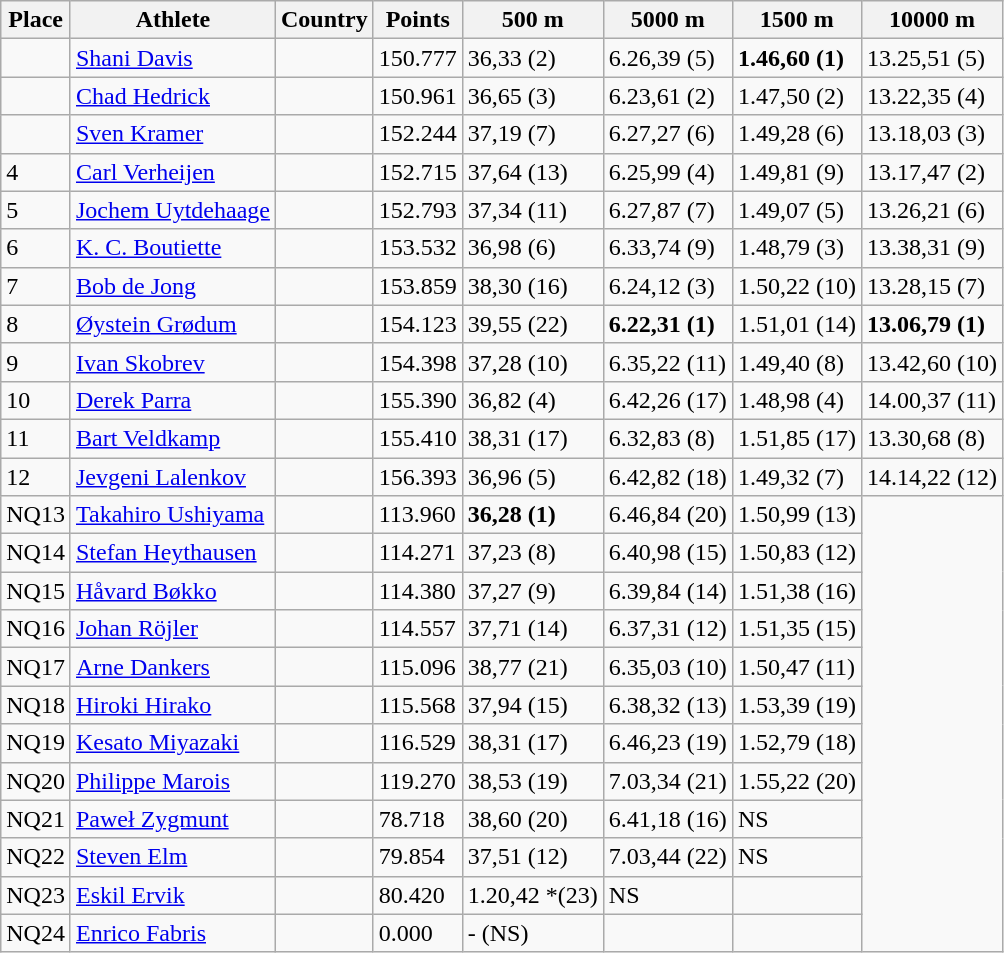<table class="wikitable sortable">
<tr>
<th>Place</th>
<th>Athlete</th>
<th>Country</th>
<th>Points</th>
<th>500 m</th>
<th>5000 m</th>
<th>1500 m</th>
<th>10000 m</th>
</tr>
<tr>
<td></td>
<td><a href='#'>Shani Davis</a></td>
<td></td>
<td>150.777</td>
<td>36,33 (2)</td>
<td>6.26,39 (5)</td>
<td><strong>1.46,60 (1)</strong></td>
<td>13.25,51 (5)</td>
</tr>
<tr>
<td></td>
<td><a href='#'>Chad Hedrick</a></td>
<td></td>
<td>150.961</td>
<td>36,65 (3)</td>
<td>6.23,61 (2)</td>
<td>1.47,50 (2)</td>
<td>13.22,35 (4)</td>
</tr>
<tr>
<td></td>
<td><a href='#'>Sven Kramer</a></td>
<td></td>
<td>152.244</td>
<td>37,19 (7)</td>
<td>6.27,27 (6)</td>
<td>1.49,28 (6)</td>
<td>13.18,03 (3)</td>
</tr>
<tr>
<td>4</td>
<td><a href='#'>Carl Verheijen</a></td>
<td></td>
<td>152.715</td>
<td>37,64 (13)</td>
<td>6.25,99 (4)</td>
<td>1.49,81 (9)</td>
<td>13.17,47 (2)</td>
</tr>
<tr>
<td>5</td>
<td><a href='#'>Jochem Uytdehaage</a></td>
<td></td>
<td>152.793</td>
<td>37,34 (11)</td>
<td>6.27,87 (7)</td>
<td>1.49,07 (5)</td>
<td>13.26,21 (6)</td>
</tr>
<tr>
<td>6</td>
<td><a href='#'>K. C. Boutiette</a></td>
<td></td>
<td>153.532</td>
<td>36,98 (6)</td>
<td>6.33,74 (9)</td>
<td>1.48,79 (3)</td>
<td>13.38,31 (9)</td>
</tr>
<tr>
<td>7</td>
<td><a href='#'>Bob de Jong</a></td>
<td></td>
<td>153.859</td>
<td>38,30 (16)</td>
<td>6.24,12 (3)</td>
<td>1.50,22 (10)</td>
<td>13.28,15 (7)</td>
</tr>
<tr>
<td>8</td>
<td><a href='#'>Øystein Grødum</a></td>
<td></td>
<td>154.123</td>
<td>39,55 (22)</td>
<td><strong>6.22,31 (1)</strong></td>
<td>1.51,01 (14)</td>
<td><strong>13.06,79 (1)</strong></td>
</tr>
<tr>
<td>9</td>
<td><a href='#'>Ivan Skobrev</a></td>
<td></td>
<td>154.398</td>
<td>37,28 (10)</td>
<td>6.35,22 (11)</td>
<td>1.49,40 (8)</td>
<td>13.42,60 (10)</td>
</tr>
<tr>
<td>10</td>
<td><a href='#'>Derek Parra</a></td>
<td></td>
<td>155.390</td>
<td>36,82 (4)</td>
<td>6.42,26 (17)</td>
<td>1.48,98 (4)</td>
<td>14.00,37 (11)</td>
</tr>
<tr>
<td>11</td>
<td><a href='#'>Bart Veldkamp</a></td>
<td></td>
<td>155.410</td>
<td>38,31 (17)</td>
<td>6.32,83 (8)</td>
<td>1.51,85 (17)</td>
<td>13.30,68 (8)</td>
</tr>
<tr>
<td>12</td>
<td><a href='#'>Jevgeni Lalenkov</a></td>
<td></td>
<td>156.393</td>
<td>36,96 (5)</td>
<td>6.42,82 (18)</td>
<td>1.49,32 (7)</td>
<td>14.14,22 (12)</td>
</tr>
<tr>
<td>NQ13</td>
<td><a href='#'>Takahiro Ushiyama</a></td>
<td></td>
<td>113.960</td>
<td><strong>36,28 (1)</strong></td>
<td>6.46,84 (20)</td>
<td>1.50,99 (13)</td>
</tr>
<tr>
<td>NQ14</td>
<td><a href='#'>Stefan Heythausen</a></td>
<td></td>
<td>114.271</td>
<td>37,23 (8)</td>
<td>6.40,98 (15)</td>
<td>1.50,83 (12)</td>
</tr>
<tr>
<td>NQ15</td>
<td><a href='#'>Håvard Bøkko</a></td>
<td></td>
<td>114.380</td>
<td>37,27 (9)</td>
<td>6.39,84 (14)</td>
<td>1.51,38 (16)</td>
</tr>
<tr>
<td>NQ16</td>
<td><a href='#'>Johan Röjler</a></td>
<td></td>
<td>114.557</td>
<td>37,71 (14)</td>
<td>6.37,31 (12)</td>
<td>1.51,35 (15)</td>
</tr>
<tr>
<td>NQ17</td>
<td><a href='#'>Arne Dankers</a></td>
<td></td>
<td>115.096</td>
<td>38,77 (21)</td>
<td>6.35,03 (10)</td>
<td>1.50,47 (11)</td>
</tr>
<tr>
<td>NQ18</td>
<td><a href='#'>Hiroki Hirako</a></td>
<td></td>
<td>115.568</td>
<td>37,94 (15)</td>
<td>6.38,32 (13)</td>
<td>1.53,39 (19)</td>
</tr>
<tr>
<td>NQ19</td>
<td><a href='#'>Kesato Miyazaki</a></td>
<td></td>
<td>116.529</td>
<td>38,31 (17)</td>
<td>6.46,23 (19)</td>
<td>1.52,79 (18)</td>
</tr>
<tr>
<td>NQ20</td>
<td><a href='#'>Philippe Marois</a></td>
<td></td>
<td>119.270</td>
<td>38,53 (19)</td>
<td>7.03,34 (21)</td>
<td>1.55,22 (20)</td>
</tr>
<tr>
<td>NQ21</td>
<td><a href='#'>Paweł Zygmunt</a></td>
<td></td>
<td>78.718</td>
<td>38,60 (20)</td>
<td>6.41,18 (16)</td>
<td>NS</td>
</tr>
<tr>
<td>NQ22</td>
<td><a href='#'>Steven Elm</a></td>
<td></td>
<td>79.854</td>
<td>37,51 (12)</td>
<td>7.03,44 (22)</td>
<td>NS</td>
</tr>
<tr>
<td>NQ23</td>
<td><a href='#'>Eskil Ervik</a></td>
<td></td>
<td>80.420</td>
<td>1.20,42 *(23)</td>
<td>NS</td>
<td></td>
</tr>
<tr>
<td>NQ24</td>
<td><a href='#'>Enrico Fabris</a></td>
<td></td>
<td>0.000</td>
<td>- (NS)</td>
<td></td>
<td></td>
</tr>
</table>
